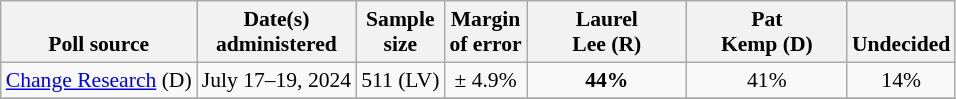<table class="wikitable" style="font-size:90%;text-align:center;">
<tr style="vertical-align:bottom">
<th>Poll source</th>
<th>Date(s)<br>administered</th>
<th>Sample<br>size</th>
<th>Margin<br>of error</th>
<th style="width:100px;">Laurel<br>Lee (R)</th>
<th style="width:100px;">Pat<br>Kemp (D)</th>
<th>Undecided</th>
</tr>
<tr>
<td style="text-align:left;"><a href='#'>Change Research</a> (D)</td>
<td>July 17–19, 2024</td>
<td>511 (LV)</td>
<td>± 4.9%</td>
<td><strong>44%</strong></td>
<td>41%</td>
<td>14%</td>
</tr>
<tr>
</tr>
</table>
